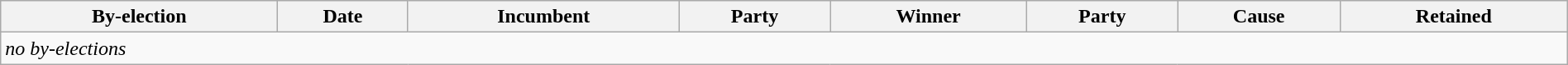<table class="wikitable" style="width:100%">
<tr>
<th>By-election</th>
<th>Date</th>
<th>Incumbent</th>
<th>Party</th>
<th>Winner</th>
<th>Party</th>
<th>Cause</th>
<th>Retained</th>
</tr>
<tr>
<td colspan="8"><em>no by-elections</em></td>
</tr>
</table>
